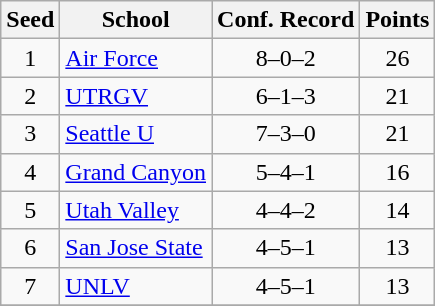<table class="wikitable" style="white-space:nowrap;text-align:center">
<tr>
<th>Seed</th>
<th>School</th>
<th>Conf. Record</th>
<th>Points</th>
</tr>
<tr>
<td>1</td>
<td align=left><a href='#'>Air Force</a></td>
<td>8–0–2</td>
<td>26</td>
</tr>
<tr>
<td>2</td>
<td align=left><a href='#'>UTRGV</a></td>
<td>6–1–3</td>
<td>21</td>
</tr>
<tr>
<td>3</td>
<td align=left><a href='#'>Seattle U</a></td>
<td>7–3–0</td>
<td>21</td>
</tr>
<tr>
<td>4</td>
<td align=left><a href='#'>Grand Canyon</a></td>
<td>5–4–1</td>
<td>16</td>
</tr>
<tr>
<td>5</td>
<td align=left><a href='#'>Utah Valley</a></td>
<td>4–4–2</td>
<td>14</td>
</tr>
<tr>
<td>6</td>
<td align=left><a href='#'>San Jose State</a></td>
<td>4–5–1</td>
<td>13</td>
</tr>
<tr>
<td>7</td>
<td align=left><a href='#'>UNLV</a></td>
<td>4–5–1</td>
<td>13</td>
</tr>
<tr>
</tr>
</table>
